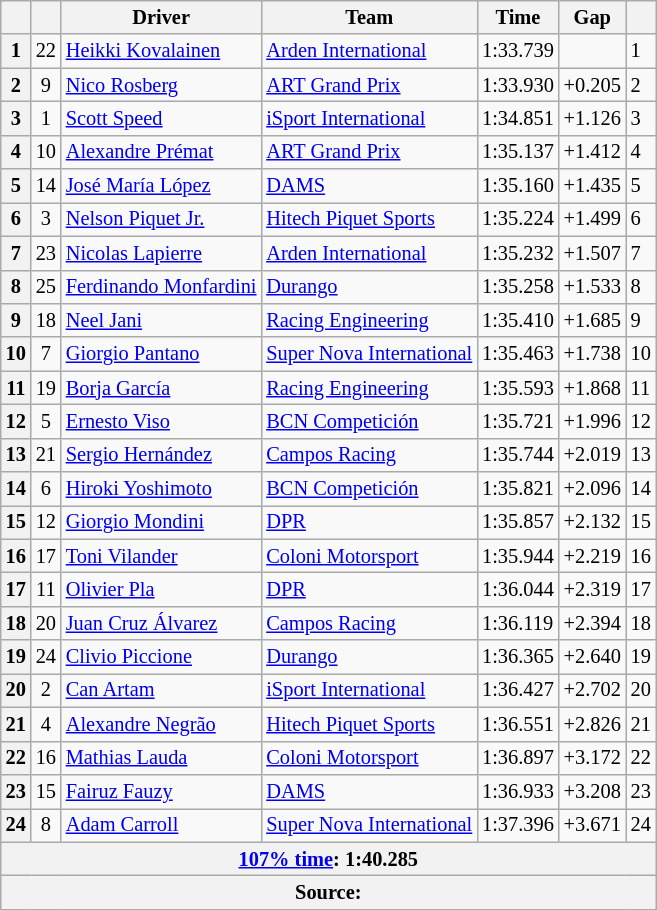<table class="wikitable" style="font-size:85%">
<tr>
<th></th>
<th></th>
<th>Driver</th>
<th>Team</th>
<th>Time</th>
<th>Gap</th>
<th></th>
</tr>
<tr>
<th>1</th>
<td align="center">22</td>
<td> <a href='#'>Heikki Kovalainen</a></td>
<td><a href='#'>Arden International</a></td>
<td>1:33.739</td>
<td></td>
<td>1</td>
</tr>
<tr>
<th>2</th>
<td align="center">9</td>
<td> <a href='#'>Nico Rosberg</a></td>
<td><a href='#'>ART Grand Prix</a></td>
<td>1:33.930</td>
<td>+0.205</td>
<td>2</td>
</tr>
<tr>
<th>3</th>
<td align="center">1</td>
<td> <a href='#'>Scott Speed</a></td>
<td><a href='#'>iSport International</a></td>
<td>1:34.851</td>
<td>+1.126</td>
<td>3</td>
</tr>
<tr>
<th>4</th>
<td align="center">10</td>
<td> <a href='#'>Alexandre Prémat</a></td>
<td><a href='#'>ART Grand Prix</a></td>
<td>1:35.137</td>
<td>+1.412</td>
<td>4</td>
</tr>
<tr>
<th>5</th>
<td align="center">14</td>
<td> <a href='#'>José María López</a></td>
<td><a href='#'>DAMS</a></td>
<td>1:35.160</td>
<td>+1.435</td>
<td>5</td>
</tr>
<tr>
<th>6</th>
<td align="center">3</td>
<td> <a href='#'>Nelson Piquet Jr.</a></td>
<td><a href='#'>Hitech Piquet Sports</a></td>
<td>1:35.224</td>
<td>+1.499</td>
<td>6</td>
</tr>
<tr>
<th>7</th>
<td align="center">23</td>
<td> <a href='#'>Nicolas Lapierre</a></td>
<td><a href='#'>Arden International</a></td>
<td>1:35.232</td>
<td>+1.507</td>
<td>7</td>
</tr>
<tr>
<th>8</th>
<td align="center">25</td>
<td> <a href='#'>Ferdinando Monfardini</a></td>
<td><a href='#'>Durango</a></td>
<td>1:35.258</td>
<td>+1.533</td>
<td>8</td>
</tr>
<tr>
<th>9</th>
<td align="center">18</td>
<td> <a href='#'>Neel Jani</a></td>
<td><a href='#'>Racing Engineering</a></td>
<td>1:35.410</td>
<td>+1.685</td>
<td>9</td>
</tr>
<tr>
<th>10</th>
<td align="center">7</td>
<td> <a href='#'>Giorgio Pantano</a></td>
<td><a href='#'>Super Nova International</a></td>
<td>1:35.463</td>
<td>+1.738</td>
<td>10</td>
</tr>
<tr>
<th>11</th>
<td align="center">19</td>
<td> <a href='#'>Borja García</a></td>
<td><a href='#'>Racing Engineering</a></td>
<td>1:35.593</td>
<td>+1.868</td>
<td>11</td>
</tr>
<tr>
<th>12</th>
<td align="center">5</td>
<td> <a href='#'>Ernesto Viso</a></td>
<td><a href='#'>BCN Competición</a></td>
<td>1:35.721</td>
<td>+1.996</td>
<td>12</td>
</tr>
<tr>
<th>13</th>
<td align="center">21</td>
<td> <a href='#'>Sergio Hernández</a></td>
<td><a href='#'>Campos Racing</a></td>
<td>1:35.744</td>
<td>+2.019</td>
<td>13</td>
</tr>
<tr>
<th>14</th>
<td align="center">6</td>
<td> <a href='#'>Hiroki Yoshimoto</a></td>
<td><a href='#'>BCN Competición</a></td>
<td>1:35.821</td>
<td>+2.096</td>
<td>14</td>
</tr>
<tr>
<th>15</th>
<td align="center">12</td>
<td> <a href='#'>Giorgio Mondini</a></td>
<td><a href='#'>DPR</a></td>
<td>1:35.857</td>
<td>+2.132</td>
<td>15</td>
</tr>
<tr>
<th>16</th>
<td align="center">17</td>
<td> <a href='#'>Toni Vilander</a></td>
<td><a href='#'>Coloni Motorsport</a></td>
<td>1:35.944</td>
<td>+2.219</td>
<td>16</td>
</tr>
<tr>
<th>17</th>
<td align="center">11</td>
<td> <a href='#'>Olivier Pla</a></td>
<td><a href='#'>DPR</a></td>
<td>1:36.044</td>
<td>+2.319</td>
<td>17</td>
</tr>
<tr>
<th>18</th>
<td align="center">20</td>
<td> <a href='#'>Juan Cruz Álvarez</a></td>
<td><a href='#'>Campos Racing</a></td>
<td>1:36.119</td>
<td>+2.394</td>
<td>18</td>
</tr>
<tr>
<th>19</th>
<td align="center">24</td>
<td> <a href='#'>Clivio Piccione</a></td>
<td><a href='#'>Durango</a></td>
<td>1:36.365</td>
<td>+2.640</td>
<td>19</td>
</tr>
<tr>
<th>20</th>
<td align="center">2</td>
<td> <a href='#'>Can Artam</a></td>
<td><a href='#'>iSport International</a></td>
<td>1:36.427</td>
<td>+2.702</td>
<td>20</td>
</tr>
<tr>
<th>21</th>
<td align="center">4</td>
<td> <a href='#'>Alexandre Negrão</a></td>
<td><a href='#'>Hitech Piquet Sports</a></td>
<td>1:36.551</td>
<td>+2.826</td>
<td>21</td>
</tr>
<tr>
<th>22</th>
<td align="center">16</td>
<td> <a href='#'>Mathias Lauda</a></td>
<td><a href='#'>Coloni Motorsport</a></td>
<td>1:36.897</td>
<td>+3.172</td>
<td>22</td>
</tr>
<tr>
<th>23</th>
<td align="center">15</td>
<td> <a href='#'>Fairuz Fauzy</a></td>
<td><a href='#'>DAMS</a></td>
<td>1:36.933</td>
<td>+3.208</td>
<td>23</td>
</tr>
<tr>
<th>24</th>
<td align="center">8</td>
<td> <a href='#'>Adam Carroll</a></td>
<td><a href='#'>Super Nova International</a></td>
<td>1:37.396</td>
<td>+3.671</td>
<td>24</td>
</tr>
<tr>
<th colspan="7"><a href='#'>107% time</a>: 1:40.285</th>
</tr>
<tr>
<th colspan="7">Source:</th>
</tr>
</table>
